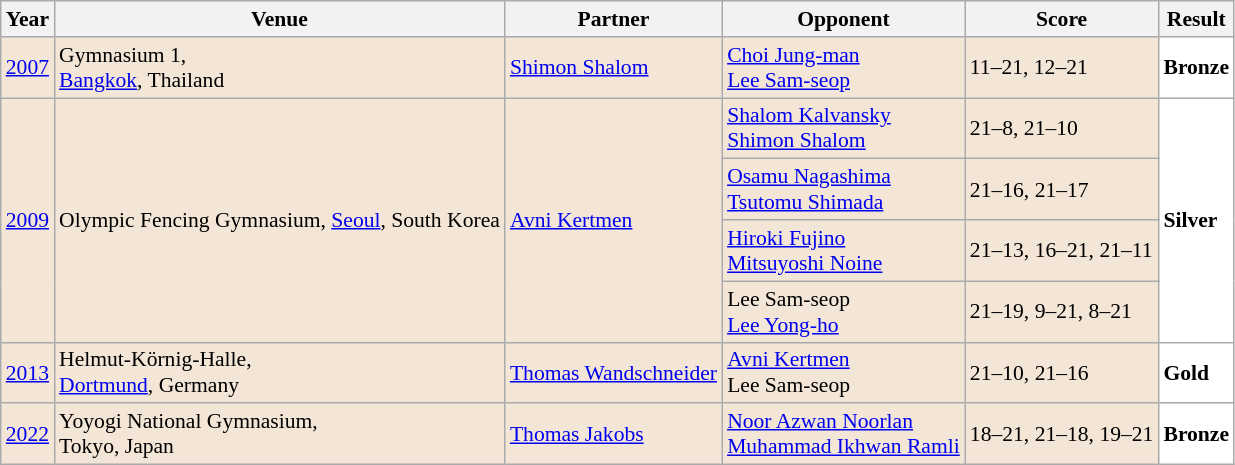<table class="sortable wikitable" style="font-size: 90%;">
<tr>
<th>Year</th>
<th>Venue</th>
<th>Partner</th>
<th>Opponent</th>
<th>Score</th>
<th>Result</th>
</tr>
<tr style="background:#F3E6D7">
<td align="center"><a href='#'>2007</a></td>
<td align="left">Gymnasium 1,<br><a href='#'>Bangkok</a>, Thailand</td>
<td align="left"> <a href='#'>Shimon Shalom</a></td>
<td align="left"> <a href='#'>Choi Jung-man</a><br> <a href='#'>Lee Sam-seop</a></td>
<td align="left">11–21, 12–21</td>
<td style="text-align:left; background:white"> <strong>Bronze</strong></td>
</tr>
<tr style="background:#F3E6D7">
<td rowspan="4" align="center"><a href='#'>2009</a></td>
<td rowspan="4" align="left">Olympic Fencing Gymnasium, <a href='#'>Seoul</a>, South Korea</td>
<td rowspan="4" align="left"> <a href='#'>Avni Kertmen</a></td>
<td align="left"> <a href='#'>Shalom Kalvansky</a><br> <a href='#'>Shimon Shalom</a></td>
<td align="left">21–8, 21–10</td>
<td rowspan="4" style="text-align:left; background:white"> <strong>Silver</strong></td>
</tr>
<tr style="background:#F3E6D7">
<td align="left"> <a href='#'>Osamu Nagashima</a><br> <a href='#'>Tsutomu Shimada</a></td>
<td align="left">21–16, 21–17</td>
</tr>
<tr style="background:#F3E6D7">
<td align="left"> <a href='#'>Hiroki Fujino</a><br> <a href='#'>Mitsuyoshi Noine</a></td>
<td align="left">21–13, 16–21, 21–11</td>
</tr>
<tr style="background:#F3E6D7">
<td align="left"> Lee Sam-seop<br> <a href='#'>Lee Yong-ho</a></td>
<td align="left">21–19, 9–21, 8–21</td>
</tr>
<tr style="background:#F3E6D7">
<td align="center"><a href='#'>2013</a></td>
<td align="left">Helmut-Körnig-Halle,<br><a href='#'>Dortmund</a>, Germany</td>
<td align="left"> <a href='#'>Thomas Wandschneider</a></td>
<td align="left"> <a href='#'>Avni Kertmen</a><br> Lee Sam-seop</td>
<td align="left">21–10, 21–16</td>
<td style="text-align:left; background:white"> <strong>Gold</strong></td>
</tr>
<tr style="background:#F3E6D7">
<td align="center"><a href='#'>2022</a></td>
<td align="left">Yoyogi National Gymnasium,<br>Tokyo, Japan</td>
<td align="left"> <a href='#'>Thomas Jakobs</a></td>
<td align="left"> <a href='#'>Noor Azwan Noorlan</a><br> <a href='#'>Muhammad Ikhwan Ramli</a></td>
<td align="left">18–21, 21–18, 19–21</td>
<td style="text-align:left; background:white"> <strong>Bronze</strong></td>
</tr>
</table>
